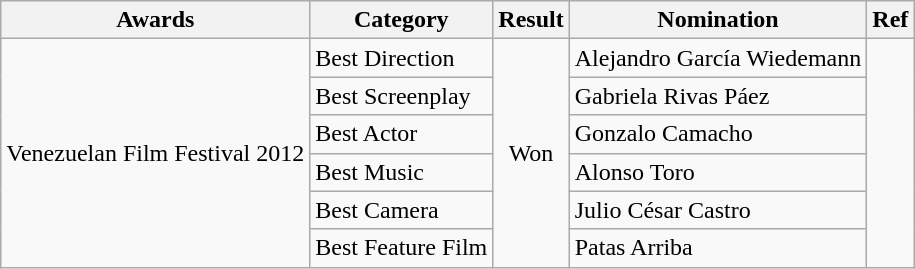<table class="wikitable">
<tr>
<th>Awards</th>
<th>Category</th>
<th>Result</th>
<th>Nomination</th>
<th>Ref</th>
</tr>
<tr>
<td rowspan="6" align="center">Venezuelan Film Festival 2012</td>
<td>Best Direction</td>
<td rowspan="6" align="center">Won</td>
<td>Alejandro García Wiedemann</td>
<td rowspan="6" align="center"></td>
</tr>
<tr>
<td>Best Screenplay</td>
<td>Gabriela Rivas Páez</td>
</tr>
<tr>
<td>Best Actor</td>
<td>Gonzalo Camacho</td>
</tr>
<tr>
<td>Best Music</td>
<td>Alonso Toro</td>
</tr>
<tr>
<td>Best Camera</td>
<td>Julio César Castro</td>
</tr>
<tr>
<td>Best Feature Film</td>
<td>Patas Arriba</td>
</tr>
</table>
